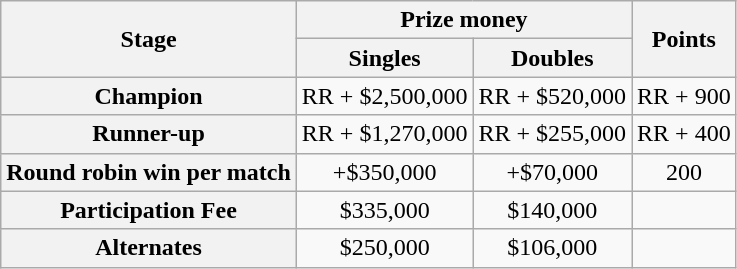<table class=wikitable style="text-align:center">
<tr>
<th scope=col rowspan=2>Stage</th>
<th scope=col colspan=2>Prize money</th>
<th scope=col rowspan=2>Points</th>
</tr>
<tr>
<th scope=row>Singles</th>
<th>Doubles</th>
</tr>
<tr>
<th scope=row>Champion</th>
<td>RR + $2,500,000</td>
<td>RR + $520,000</td>
<td>RR + 900</td>
</tr>
<tr>
<th scope=row>Runner-up</th>
<td>RR + $1,270,000</td>
<td>RR + $255,000</td>
<td>RR + 400</td>
</tr>
<tr>
<th scope=row>Round robin win per match</th>
<td>+$350,000</td>
<td>+$70,000</td>
<td>200</td>
</tr>
<tr>
<th scope=row>Participation Fee</th>
<td>$335,000 </td>
<td>$140,000 </td>
<td></td>
</tr>
<tr>
<th scope=row>Alternates</th>
<td>$250,000 </td>
<td>$106,000 </td>
<td></td>
</tr>
</table>
